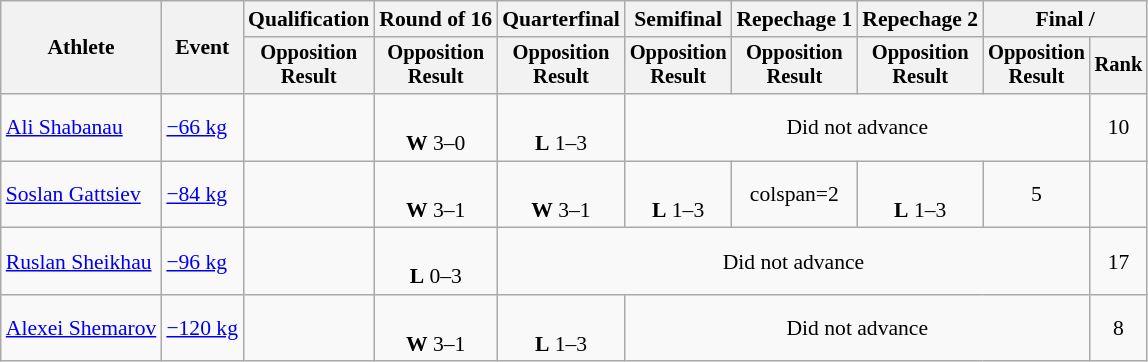<table class="wikitable" style="font-size:90%">
<tr>
<th rowspan="2">Athlete</th>
<th rowspan="2">Event</th>
<th>Qualification</th>
<th>Round of 16</th>
<th>Quarterfinal</th>
<th>Semifinal</th>
<th>Repechage 1</th>
<th>Repechage 2</th>
<th colspan=2>Final / </th>
</tr>
<tr style="font-size: 95%">
<th>Opposition<br>Result</th>
<th>Opposition<br>Result</th>
<th>Opposition<br>Result</th>
<th>Opposition<br>Result</th>
<th>Opposition<br>Result</th>
<th>Opposition<br>Result</th>
<th>Opposition<br>Result</th>
<th>Rank</th>
</tr>
<tr align=center>
<td align=left><a href='#'>Ali Shabanau</a></td>
<td align=left><a href='#'>−66 kg</a></td>
<td></td>
<td><br><strong>W</strong> 3–0 <sup></sup></td>
<td><br><strong>L</strong> 1–3 <sup></sup></td>
<td colspan=4>Did not advance</td>
<td>10</td>
</tr>
<tr align=center>
<td align=left><a href='#'>Soslan Gattsiev</a></td>
<td align=left><a href='#'>−84 kg</a></td>
<td></td>
<td><br><strong>W</strong> 3–1 <sup></sup></td>
<td><br><strong>W</strong> 3–1 <sup></sup></td>
<td><br><strong>L</strong> 1–3 <sup></sup></td>
<td>colspan=2 </td>
<td><br><strong>L</strong> 1–3 <sup></sup></td>
<td>5</td>
</tr>
<tr align=center>
<td align=left><a href='#'>Ruslan Sheikhau</a></td>
<td align=left><a href='#'>−96 kg</a></td>
<td></td>
<td><br><strong>L</strong> 0–3 <sup></sup></td>
<td colspan=5>Did not advance</td>
<td>17</td>
</tr>
<tr align=center>
<td align=left><a href='#'>Alexei Shemarov</a></td>
<td align=left><a href='#'>−120 kg</a></td>
<td></td>
<td><br><strong>W</strong> 3–1 <sup></sup></td>
<td><br><strong>L</strong> 1–3 <sup></sup></td>
<td colspan=4>Did not advance</td>
<td>8</td>
</tr>
</table>
